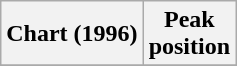<table class="wikitable sortable plainrowheaders">
<tr>
<th>Chart (1996)</th>
<th>Peak<br>position</th>
</tr>
<tr>
</tr>
</table>
